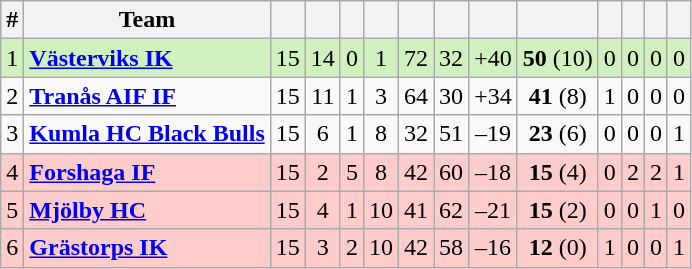<table class="wikitable sortable">
<tr>
<th>#</th>
<th>Team</th>
<th></th>
<th></th>
<th></th>
<th></th>
<th></th>
<th></th>
<th></th>
<th></th>
<th></th>
<th></th>
<th></th>
<th></th>
</tr>
<tr style="background: #D0F0C0;">
<td>1</td>
<td><strong><a href='#'>Västerviks IK</a></strong></td>
<td style="text-align: center;">15</td>
<td style="text-align: center;">14</td>
<td style="text-align: center;">0</td>
<td style="text-align: center;">1</td>
<td style="text-align: center;">72</td>
<td style="text-align: center;">32</td>
<td style="text-align: center;">+40</td>
<td style="text-align: center;"><strong>50</strong> (10)</td>
<td style="text-align: center;">0</td>
<td style="text-align: center;">0</td>
<td style="text-align: center;">0</td>
<td style="text-align: center;">0</td>
</tr>
<tr>
<td>2</td>
<td><strong><a href='#'>Tranås AIF IF</a></strong></td>
<td style="text-align: center;">15</td>
<td style="text-align: center;">11</td>
<td style="text-align: center;">1</td>
<td style="text-align: center;">3</td>
<td style="text-align: center;">64</td>
<td style="text-align: center;">30</td>
<td style="text-align: center;">+34</td>
<td style="text-align: center;"><strong>41</strong> (8)</td>
<td style="text-align: center;">1</td>
<td style="text-align: center;">0</td>
<td style="text-align: center;">0</td>
<td style="text-align: center;">0</td>
</tr>
<tr>
<td>3</td>
<td><strong><a href='#'>Kumla HC Black Bulls</a></strong></td>
<td style="text-align: center;">15</td>
<td style="text-align: center;">6</td>
<td style="text-align: center;">1</td>
<td style="text-align: center;">8</td>
<td style="text-align: center;">32</td>
<td style="text-align: center;">51</td>
<td style="text-align: center;">–19</td>
<td style="text-align: center;"><strong>23</strong> (6)</td>
<td style="text-align: center;">0</td>
<td style="text-align: center;">0</td>
<td style="text-align: center;">0</td>
<td style="text-align: center;">1</td>
</tr>
<tr style="background: #FFCCCC;">
<td>4</td>
<td><strong><a href='#'>Forshaga IF</a></strong></td>
<td style="text-align: center;">15</td>
<td style="text-align: center;">2</td>
<td style="text-align: center;">5</td>
<td style="text-align: center;">8</td>
<td style="text-align: center;">42</td>
<td style="text-align: center;">60</td>
<td style="text-align: center;">–18</td>
<td style="text-align: center;"><strong>15</strong> (4)</td>
<td style="text-align: center;">0</td>
<td style="text-align: center;">2</td>
<td style="text-align: center;">2</td>
<td style="text-align: center;">1</td>
</tr>
<tr style="background: #FFCCCC;">
<td>5</td>
<td><strong><a href='#'>Mjölby HC</a></strong></td>
<td style="text-align: center;">15</td>
<td style="text-align: center;">4</td>
<td style="text-align: center;">1</td>
<td style="text-align: center;">10</td>
<td style="text-align: center;">41</td>
<td style="text-align: center;">62</td>
<td style="text-align: center;">–21</td>
<td style="text-align: center;"><strong>15</strong> (2)</td>
<td style="text-align: center;">0</td>
<td style="text-align: center;">0</td>
<td style="text-align: center;">1</td>
<td style="text-align: center;">0</td>
</tr>
<tr style="background: #FFCCCC;">
<td>6</td>
<td><strong><a href='#'>Grästorps IK</a></strong></td>
<td style="text-align: center;">15</td>
<td style="text-align: center;">3</td>
<td style="text-align: center;">2</td>
<td style="text-align: center;">10</td>
<td style="text-align: center;">42</td>
<td style="text-align: center;">58</td>
<td style="text-align: center;">–16</td>
<td style="text-align: center;"><strong>12</strong> (0)</td>
<td style="text-align: center;">1</td>
<td style="text-align: center;">0</td>
<td style="text-align: center;">0</td>
<td style="text-align: center;">1</td>
</tr>
</table>
